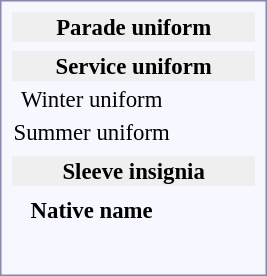<table style="border:1px solid #8888aa; background-color:#f7f8ff; padding:5px; font-size:95%; margin: 0px 12px 12px 0px;">
<tr style="background:#efefef;">
<th colspan=38>Parade uniform</th>
</tr>
<tr style="text-align:center;">
<td></td>
<td colspan=2></td>
<td colspan=1></td>
<td colspan=1></td>
<td colspan=2></td>
<td colspan=2></td>
<td colspan=2></td>
<td colspan=2></td>
<td colspan=2></td>
<td colspan=2></td>
<td colspan=2></td>
<td colspan=2></td>
<td colspan=2></td>
<td colspan=2></td>
</tr>
<tr style="background:#efefef;">
<th colspan=38>Service uniform</th>
</tr>
<tr style="text-align:center;">
<td>Winter uniform</td>
<td colspan=2></td>
<td colspan=1></td>
<td colspan=1></td>
<td colspan=2></td>
<td colspan=2></td>
<td colspan=2></td>
<td colspan=2></td>
<td colspan=2></td>
<td colspan=2></td>
<td colspan=2></td>
<td colspan=2></td>
<td colspan=2></td>
<td colspan=2></td>
</tr>
<tr style="text-align:center;">
<td>Summer uniform</td>
<td colspan=2></td>
<td colspan=1></td>
<td colspan=1></td>
<td colspan=2></td>
<td colspan=2></td>
<td colspan=2></td>
<td colspan=2></td>
<td colspan=2></td>
<td colspan=2></td>
<td colspan=2></td>
<td colspan=2></td>
<td colspan=2></td>
<td colspan=2></td>
</tr>
<tr style="text-align:center;">
<td></td>
<td colspan=2></td>
<td></td>
<td></td>
</tr>
<tr style="background:#efefef;">
<th colspan=38>Sleeve insignia</th>
</tr>
<tr style="text-align:center;">
<td></td>
<td colspan=2></td>
<td colspan=2></td>
<td colspan=2></td>
<td colspan=2></td>
<td colspan=2></td>
<td colspan=2></td>
<td colspan=2></td>
<td colspan=2></td>
<td colspan=2></td>
<td colspan=2></td>
<td colspan=2></td>
<td colspan=2></td>
</tr>
<tr style="text-align:center;">
<th>Native name</th>
<td colspan=2></td>
<td colspan=2><br></td>
<td colspan=2><br></td>
<td colspan=2><br></td>
<td colspan=2><br></td>
<td colspan=2><br></td>
<td colspan=2><br></td>
<td colspan=2><br></td>
<td colspan=2><br></td>
<td colspan=2><br></td>
<td colspan=2><br></td>
<td colspan=2><br></td>
<td colspan=12><br></td>
</tr>
<tr style="text-align:center;">
<th colspan=38></th>
</tr>
<tr style="text-align:center;">
<td></td>
<td colspan=4></td>
<td colspan=2><br></td>
<td colspan=2><br></td>
<td colspan=2><br></td>
<td colspan=2><br></td>
<td colspan=2><br></td>
<td colspan=2><br></td>
<td colspan=2><br></td>
<td colspan=2><br></td>
<td colspan=2><br></td>
<td colspan=2><br></td>
<td colspan=12><br></td>
</tr>
</table>
